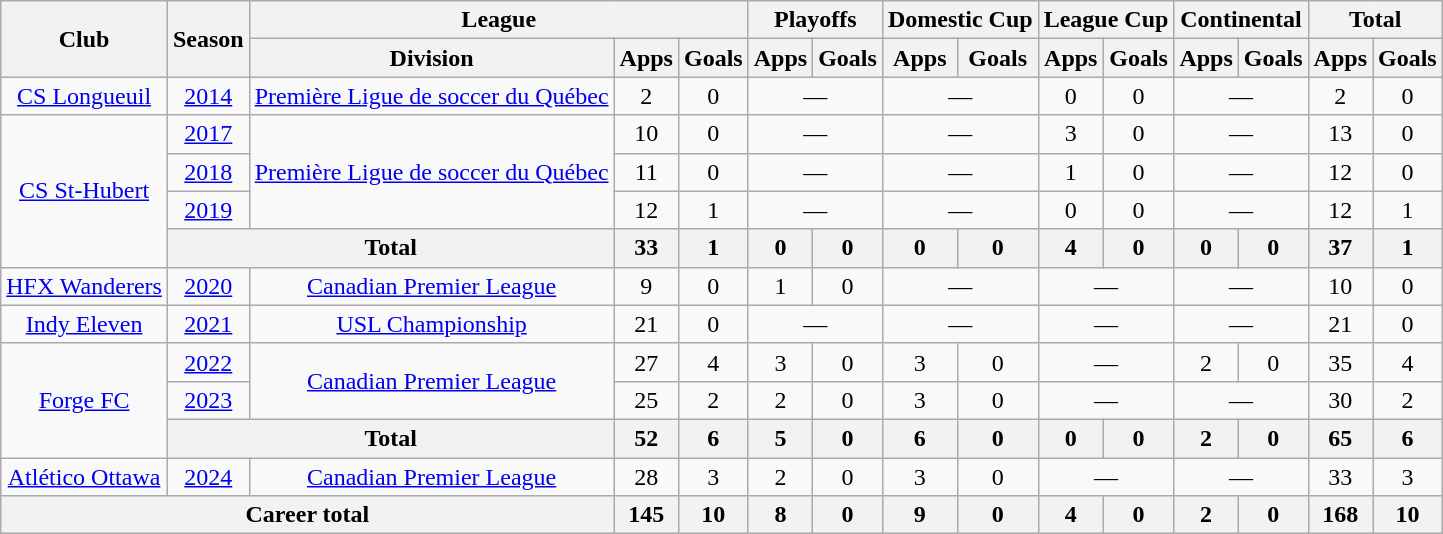<table class=wikitable style="text-align: center;">
<tr>
<th rowspan=2>Club</th>
<th rowspan=2>Season</th>
<th colspan=3>League</th>
<th colspan=2>Playoffs</th>
<th colspan=2>Domestic Cup</th>
<th colspan=2>League Cup</th>
<th colspan=2>Continental</th>
<th colspan=2>Total</th>
</tr>
<tr>
<th>Division</th>
<th>Apps</th>
<th>Goals</th>
<th>Apps</th>
<th>Goals</th>
<th>Apps</th>
<th>Goals</th>
<th>Apps</th>
<th>Goals</th>
<th>Apps</th>
<th>Goals</th>
<th>Apps</th>
<th>Goals</th>
</tr>
<tr>
<td><a href='#'>CS Longueuil</a></td>
<td><a href='#'>2014</a></td>
<td><a href='#'>Première Ligue de soccer du Québec</a></td>
<td>2</td>
<td>0</td>
<td colspan=2>—</td>
<td colspan=2>—</td>
<td>0</td>
<td>0</td>
<td colspan=2>—</td>
<td>2</td>
<td>0</td>
</tr>
<tr>
<td rowspan=4><a href='#'>CS St-Hubert</a></td>
<td><a href='#'>2017</a></td>
<td rowspan=3><a href='#'>Première Ligue de soccer du Québec</a></td>
<td>10</td>
<td>0</td>
<td colspan=2>—</td>
<td colspan=2>—</td>
<td>3</td>
<td>0</td>
<td colspan=2>—</td>
<td>13</td>
<td>0</td>
</tr>
<tr>
<td><a href='#'>2018</a></td>
<td>11</td>
<td>0</td>
<td colspan=2>—</td>
<td colspan=2>—</td>
<td>1</td>
<td>0</td>
<td colspan=2>—</td>
<td>12</td>
<td>0</td>
</tr>
<tr>
<td><a href='#'>2019</a></td>
<td>12</td>
<td>1</td>
<td colspan=2>—</td>
<td colspan=2>—</td>
<td>0</td>
<td>0</td>
<td colspan=2>—</td>
<td>12</td>
<td>1</td>
</tr>
<tr>
<th colspan="2">Total</th>
<th>33</th>
<th>1</th>
<th>0</th>
<th>0</th>
<th>0</th>
<th>0</th>
<th>4</th>
<th>0</th>
<th>0</th>
<th>0</th>
<th>37</th>
<th>1</th>
</tr>
<tr>
<td><a href='#'>HFX Wanderers</a></td>
<td><a href='#'>2020</a></td>
<td><a href='#'>Canadian Premier League</a></td>
<td>9</td>
<td>0</td>
<td>1</td>
<td>0</td>
<td colspan=2>—</td>
<td colspan=2>—</td>
<td colspan=2>—</td>
<td>10</td>
<td>0</td>
</tr>
<tr>
<td><a href='#'>Indy Eleven</a></td>
<td><a href='#'>2021</a></td>
<td><a href='#'>USL Championship</a></td>
<td>21</td>
<td>0</td>
<td colspan=2>—</td>
<td colspan=2>—</td>
<td colspan=2>—</td>
<td colspan=2>—</td>
<td>21</td>
<td>0</td>
</tr>
<tr>
<td rowspan=3><a href='#'>Forge FC</a></td>
<td><a href='#'>2022</a></td>
<td rowspan=2><a href='#'>Canadian Premier League</a></td>
<td>27</td>
<td>4</td>
<td>3</td>
<td>0</td>
<td>3</td>
<td>0</td>
<td colspan=2>—</td>
<td>2</td>
<td>0</td>
<td>35</td>
<td>4</td>
</tr>
<tr>
<td><a href='#'>2023</a></td>
<td>25</td>
<td>2</td>
<td>2</td>
<td>0</td>
<td>3</td>
<td>0</td>
<td colspan=2>—</td>
<td colspan=2>—</td>
<td>30</td>
<td>2</td>
</tr>
<tr>
<th colspan="2">Total</th>
<th>52</th>
<th>6</th>
<th>5</th>
<th>0</th>
<th>6</th>
<th>0</th>
<th>0</th>
<th>0</th>
<th>2</th>
<th>0</th>
<th>65</th>
<th>6</th>
</tr>
<tr>
<td><a href='#'>Atlético Ottawa</a></td>
<td><a href='#'>2024</a></td>
<td><a href='#'>Canadian Premier League</a></td>
<td>28</td>
<td>3</td>
<td>2</td>
<td>0</td>
<td>3</td>
<td>0</td>
<td colspan=2>—</td>
<td colspan=2>—</td>
<td>33</td>
<td>3</td>
</tr>
<tr>
<th colspan=3>Career total</th>
<th>145</th>
<th>10</th>
<th>8</th>
<th>0</th>
<th>9</th>
<th>0</th>
<th>4</th>
<th>0</th>
<th>2</th>
<th>0</th>
<th>168</th>
<th>10</th>
</tr>
</table>
